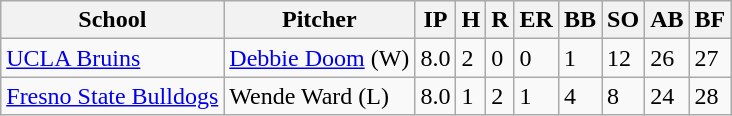<table class="wikitable">
<tr style="text-align:center; background:#f2f2f2;">
<th>School</th>
<th>Pitcher</th>
<th>IP</th>
<th>H</th>
<th>R</th>
<th>ER</th>
<th>BB</th>
<th>SO</th>
<th>AB</th>
<th>BF</th>
</tr>
<tr>
<td><a href='#'>UCLA Bruins</a></td>
<td><a href='#'>Debbie Doom</a> (W)</td>
<td>8.0</td>
<td>2</td>
<td>0</td>
<td>0</td>
<td>1</td>
<td>12</td>
<td>26</td>
<td>27</td>
</tr>
<tr>
<td><a href='#'>Fresno State Bulldogs</a></td>
<td>Wende Ward (L)</td>
<td>8.0</td>
<td>1</td>
<td>2</td>
<td>1</td>
<td>4</td>
<td>8</td>
<td>24</td>
<td>28</td>
</tr>
</table>
